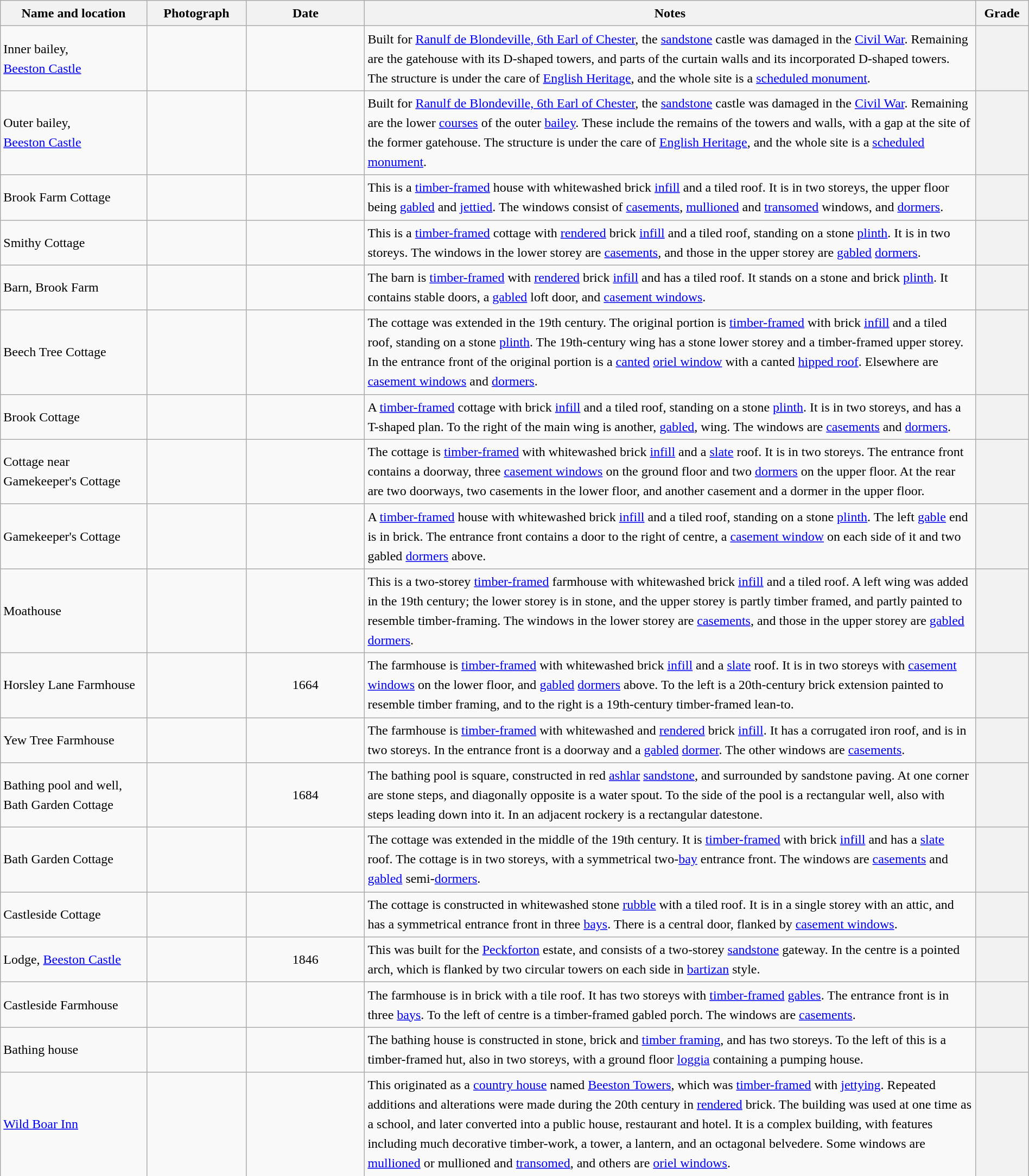<table class="wikitable sortable plainrowheaders" style="width:100%;border:0px;text-align:left;line-height:150%;">
<tr>
<th scope="col"  style="width:150px">Name and location</th>
<th scope="col"  style="width:100px" class="unsortable">Photograph</th>
<th scope="col"  style="width:120px">Date</th>
<th scope="col"  style="width:650px" class="unsortable">Notes</th>
<th scope="col"  style="width:50px">Grade</th>
</tr>
<tr>
<td>Inner bailey,<br><a href='#'>Beeston Castle</a><br><small></small></td>
<td></td>
<td align="center"></td>
<td>Built for <a href='#'>Ranulf de Blondeville, 6th Earl of Chester</a>, the <a href='#'>sandstone</a> castle was damaged in the <a href='#'>Civil War</a>.  Remaining are the gatehouse with its D-shaped towers, and parts of the curtain walls and its incorporated D-shaped towers.  The structure is under the care of <a href='#'>English Heritage</a>, and the whole site is a <a href='#'>scheduled monument</a>.</td>
<th></th>
</tr>
<tr>
<td>Outer bailey,<br><a href='#'>Beeston Castle</a><br><small></small></td>
<td></td>
<td align="center"></td>
<td>Built for <a href='#'>Ranulf de Blondeville, 6th Earl of Chester</a>, the <a href='#'>sandstone</a> castle was damaged in the <a href='#'>Civil War</a>.  Remaining are the lower <a href='#'>courses</a> of the outer <a href='#'>bailey</a>.  These include the remains of the towers and walls, with a gap at the site of the former gatehouse.  The structure is under the care of <a href='#'>English Heritage</a>, and the whole site is a <a href='#'>scheduled monument</a>.</td>
<th></th>
</tr>
<tr>
<td>Brook Farm Cottage<br><small></small></td>
<td></td>
<td align="center"></td>
<td>This is a <a href='#'>timber-framed</a> house with whitewashed brick <a href='#'>infill</a> and a tiled roof.  It is in two storeys, the upper floor being <a href='#'>gabled</a> and <a href='#'>jettied</a>.  The windows consist of <a href='#'>casements</a>, <a href='#'>mullioned</a> and <a href='#'>transomed</a> windows, and <a href='#'>dormers</a>.</td>
<th></th>
</tr>
<tr>
<td>Smithy Cottage<br><small></small></td>
<td></td>
<td align="center"></td>
<td>This is a <a href='#'>timber-framed</a> cottage with <a href='#'>rendered</a> brick <a href='#'>infill</a> and a tiled roof, standing on a stone <a href='#'>plinth</a>.  It is in two storeys.  The windows in the lower storey are <a href='#'>casements</a>, and those in the upper storey are <a href='#'>gabled</a> <a href='#'>dormers</a>.</td>
<th></th>
</tr>
<tr>
<td>Barn, Brook Farm<br><small></small></td>
<td></td>
<td align="center"></td>
<td>The barn is <a href='#'>timber-framed</a> with <a href='#'>rendered</a> brick <a href='#'>infill</a> and has a tiled roof.  It stands on a stone and brick <a href='#'>plinth</a>.  It contains stable doors, a <a href='#'>gabled</a> loft door, and <a href='#'>casement windows</a>.</td>
<th></th>
</tr>
<tr>
<td>Beech Tree Cottage<br><small></small></td>
<td></td>
<td align="center"></td>
<td>The cottage was extended in the 19th century.  The original portion is <a href='#'>timber-framed</a> with brick <a href='#'>infill</a> and a tiled roof, standing on a stone <a href='#'>plinth</a>.  The 19th-century wing has a stone lower storey and a timber-framed upper storey.  In the entrance front of the original portion is a <a href='#'>canted</a> <a href='#'>oriel window</a> with a canted <a href='#'>hipped roof</a>.  Elsewhere are <a href='#'>casement windows</a> and <a href='#'>dormers</a>.</td>
<th></th>
</tr>
<tr>
<td>Brook Cottage<br><small></small></td>
<td></td>
<td align="center"></td>
<td>A <a href='#'>timber-framed</a> cottage with brick <a href='#'>infill</a> and a tiled roof, standing on a stone <a href='#'>plinth</a>.  It is in two storeys, and has a T-shaped plan.  To the right of the main wing is another, <a href='#'>gabled</a>, wing.  The windows are <a href='#'>casements</a> and <a href='#'>dormers</a>.</td>
<th></th>
</tr>
<tr>
<td>Cottage near Gamekeeper's Cottage<br><small></small></td>
<td></td>
<td align="center"></td>
<td>The cottage is  <a href='#'>timber-framed</a> with whitewashed brick <a href='#'>infill</a> and a <a href='#'>slate</a> roof.  It is in two storeys.  The entrance front contains a doorway, three <a href='#'>casement windows</a> on the ground floor and two <a href='#'>dormers</a> on the upper floor.  At the rear are two doorways, two casements in the lower floor, and another casement and a dormer in the upper floor.</td>
<th></th>
</tr>
<tr>
<td>Gamekeeper's Cottage<br><small></small></td>
<td></td>
<td align="center"></td>
<td>A <a href='#'>timber-framed</a> house with whitewashed brick <a href='#'>infill</a> and a tiled roof, standing on a stone <a href='#'>plinth</a>.  The left <a href='#'>gable</a> end is in brick.  The entrance front contains a door to the right of centre, a <a href='#'>casement window</a> on each side of it and two gabled <a href='#'>dormers</a> above.</td>
<th></th>
</tr>
<tr>
<td>Moathouse<br><small></small></td>
<td></td>
<td align="center"></td>
<td>This is a two-storey <a href='#'>timber-framed</a> farmhouse with whitewashed brick <a href='#'>infill</a> and a tiled roof.  A left wing was added in the 19th century; the lower storey is in stone, and the upper storey is partly timber framed, and partly painted to resemble timber-framing.  The windows in the lower storey are <a href='#'>casements</a>, and those in the upper storey are <a href='#'>gabled</a> <a href='#'>dormers</a>.</td>
<th></th>
</tr>
<tr>
<td>Horsley Lane Farmhouse<br><small></small></td>
<td></td>
<td align="center">1664</td>
<td>The farmhouse is <a href='#'>timber-framed</a> with whitewashed brick <a href='#'>infill</a> and a <a href='#'>slate</a> roof.  It is in two storeys with <a href='#'>casement windows</a> on the lower floor, and <a href='#'>gabled</a> <a href='#'>dormers</a> above.  To the left is a 20th-century brick extension painted to resemble timber framing, and to the right is a 19th-century timber-framed lean-to.</td>
<th></th>
</tr>
<tr>
<td>Yew Tree Farmhouse<br><small></small></td>
<td></td>
<td align="center"></td>
<td>The farmhouse is <a href='#'>timber-framed</a> with whitewashed and <a href='#'>rendered</a> brick <a href='#'>infill</a>.  It has a corrugated iron roof, and is in two storeys.  In the entrance front is a doorway and a <a href='#'>gabled</a> <a href='#'>dormer</a>.  The other windows are <a href='#'>casements</a>.</td>
<th></th>
</tr>
<tr>
<td>Bathing pool and well,<br>Bath Garden Cottage<br><small></small></td>
<td></td>
<td align="center">1684</td>
<td>The bathing pool is square, constructed in red <a href='#'>ashlar</a> <a href='#'>sandstone</a>, and surrounded by sandstone paving.  At one corner are stone steps, and diagonally opposite is a water spout.  To the side of the pool is a rectangular well, also with steps leading down into it.  In an adjacent rockery is a rectangular datestone.</td>
<th></th>
</tr>
<tr>
<td>Bath Garden Cottage<br><small></small></td>
<td></td>
<td align="center"></td>
<td>The cottage was extended in the middle of the 19th century.  It is <a href='#'>timber-framed</a> with brick <a href='#'>infill</a> and has a <a href='#'>slate</a> roof.  The cottage is in two storeys, with a symmetrical two-<a href='#'>bay</a> entrance front.  The windows are <a href='#'>casements</a> and <a href='#'>gabled</a> semi-<a href='#'>dormers</a>.</td>
<th></th>
</tr>
<tr>
<td>Castleside Cottage<br><small></small></td>
<td></td>
<td align="center"></td>
<td>The cottage is constructed in whitewashed stone <a href='#'>rubble</a> with a tiled roof.  It is in a single storey with an attic, and has a symmetrical entrance front in three <a href='#'>bays</a>.  There is a central door, flanked by <a href='#'>casement windows</a>.</td>
<th></th>
</tr>
<tr>
<td>Lodge, <a href='#'>Beeston Castle</a><br><small></small></td>
<td></td>
<td align="center">1846</td>
<td>This was built for the <a href='#'>Peckforton</a> estate, and consists of a two-storey <a href='#'>sandstone</a> gateway.  In the centre is a pointed arch, which is flanked by two circular towers on each side in <a href='#'>bartizan</a> style.</td>
<th></th>
</tr>
<tr>
<td>Castleside Farmhouse<br><small></small></td>
<td></td>
<td align="center"></td>
<td>The farmhouse is in brick with a tile roof.  It has two storeys with <a href='#'>timber-framed</a> <a href='#'>gables</a>.  The entrance front is in three <a href='#'>bays</a>.  To the left of centre is a timber-framed gabled porch.  The windows are <a href='#'>casements</a>.</td>
<th></th>
</tr>
<tr>
<td>Bathing house<br><small></small></td>
<td></td>
<td align="center"></td>
<td>The bathing house is constructed in stone, brick and <a href='#'>timber framing</a>, and has two storeys.  To the left of this is a timber-framed hut, also in two storeys, with a ground floor <a href='#'>loggia</a> containing a pumping house.</td>
<th></th>
</tr>
<tr>
<td><a href='#'>Wild Boar Inn</a><br><small></small></td>
<td></td>
<td align="center"></td>
<td>This originated as a <a href='#'>country house</a> named <a href='#'>Beeston Towers</a>, which was <a href='#'>timber-framed</a> with <a href='#'>jettying</a>.  Repeated additions and alterations were made during the 20th century in <a href='#'>rendered</a> brick.  The building was used at one time as a school, and later converted into a public house, restaurant and hotel. It is a complex building, with features including much decorative timber-work, a tower, a lantern, and an octagonal belvedere.  Some windows are <a href='#'>mullioned</a> or mullioned and <a href='#'>transomed</a>, and others are <a href='#'>oriel windows</a>.</td>
<th></th>
</tr>
<tr>
</tr>
</table>
